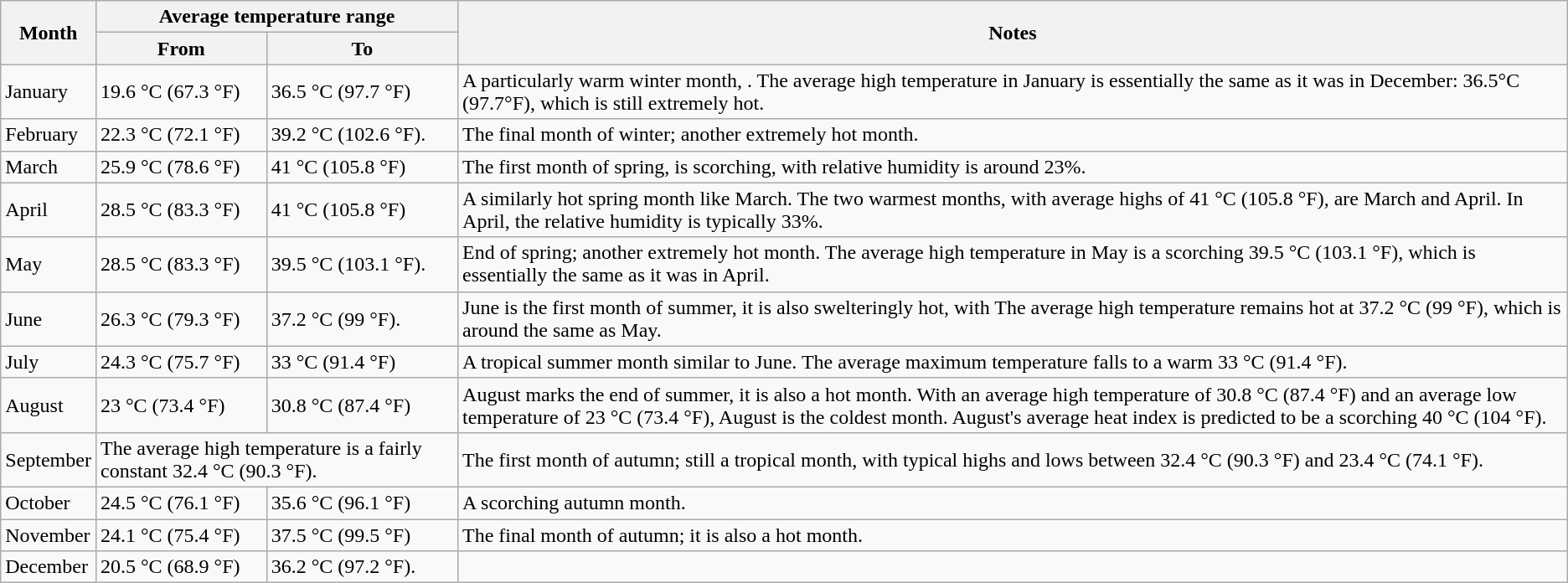<table class="wikitable">
<tr>
<th rowspan=2>Month</th>
<th colspan=2>Average temperature range</th>
<th rowspan=2>Notes</th>
</tr>
<tr>
<th>From</th>
<th>To</th>
</tr>
<tr>
<td>January</td>
<td>19.6 °C (67.3 °F)</td>
<td>36.5 °C (97.7 °F)</td>
<td>A particularly warm winter month, . The average high temperature in January is essentially the same as it was in December: 36.5°C (97.7°F), which is still extremely hot.</td>
</tr>
<tr>
<td>February</td>
<td>22.3 °C (72.1 °F)</td>
<td>39.2 °C (102.6 °F).</td>
<td>The final month of winter; another extremely hot month.</td>
</tr>
<tr>
<td>March</td>
<td>25.9 °C (78.6 °F)</td>
<td>41 °C (105.8 °F)</td>
<td>The first month of spring, is scorching, with relative humidity is around 23%.</td>
</tr>
<tr>
<td>April</td>
<td>28.5 °C (83.3 °F)</td>
<td>41 °C (105.8 °F)</td>
<td>A similarly hot spring month like March. The two warmest months, with average highs of 41 °C (105.8 °F), are March and April. In April, the relative humidity is typically 33%.</td>
</tr>
<tr>
<td>May</td>
<td>28.5 °C (83.3 °F)</td>
<td>39.5 °C (103.1 °F).</td>
<td>End of spring; another extremely hot month. The average high temperature in May is a scorching 39.5 °C (103.1 °F), which is essentially the same as it was in April.</td>
</tr>
<tr>
<td>June</td>
<td>26.3 °C (79.3 °F)</td>
<td>37.2 °C (99 °F).</td>
<td>June is the first month of summer, it is also swelteringly hot, with  The average high temperature remains hot at 37.2 °C (99 °F), which is around the same as May.</td>
</tr>
<tr>
<td>July</td>
<td>24.3 °C (75.7 °F)</td>
<td>33 °C (91.4 °F)</td>
<td>A tropical summer month similar to June. The average maximum temperature falls to a warm 33 °C (91.4 °F).</td>
</tr>
<tr>
<td>August</td>
<td>23 °C (73.4 °F)</td>
<td>30.8 °C (87.4 °F)</td>
<td>August marks the end of summer, it is also a hot month. With an average high temperature of 30.8 °C (87.4 °F) and an average low temperature of 23 °C (73.4 °F), August is the coldest month. August's average heat index is predicted to be a scorching 40 °C (104 °F).</td>
</tr>
<tr>
<td>September</td>
<td colspan=2>The average high temperature is a fairly constant 32.4 °C (90.3 °F).</td>
<td>The first month of autumn; still a tropical month, with typical highs and lows between 32.4 °C (90.3 °F) and 23.4 °C (74.1 °F).</td>
</tr>
<tr>
<td>October</td>
<td>24.5 °C (76.1 °F)</td>
<td>35.6 °C (96.1 °F)</td>
<td>A scorching autumn month.</td>
</tr>
<tr>
<td>November</td>
<td>24.1 °C (75.4 °F)</td>
<td>37.5 °C (99.5 °F)</td>
<td>The final month of autumn; it is also a hot month.</td>
</tr>
<tr>
<td>December</td>
<td>20.5 °C (68.9 °F)</td>
<td>36.2 °C (97.2 °F).</td>
<td></td>
</tr>
</table>
